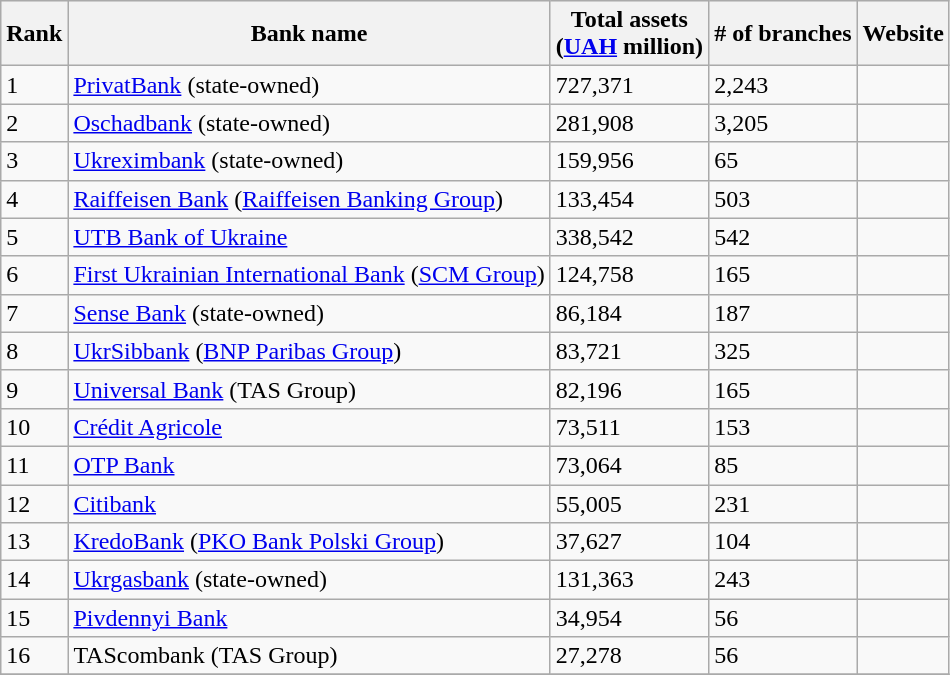<table class="wikitable sortable">
<tr style="background: #ececec;">
<th data-sort-type="number">Rank</th>
<th>Bank name</th>
<th>Total assets<br>(<a href='#'>UAH</a> million)</th>
<th># of branches</th>
<th>Website</th>
</tr>
<tr>
<td>1</td>
<td><a href='#'>PrivatBank</a> (state-owned)</td>
<td>727,371</td>
<td>2,243</td>
<td></td>
</tr>
<tr>
<td>2</td>
<td><a href='#'>Oschadbank</a> (state-owned)</td>
<td>281,908</td>
<td>3,205</td>
<td></td>
</tr>
<tr>
<td>3</td>
<td><a href='#'>Ukreximbank</a> (state-owned)</td>
<td>159,956</td>
<td>65</td>
<td></td>
</tr>
<tr>
<td>4</td>
<td><a href='#'>Raiffeisen Bank</a> (<a href='#'>Raiffeisen Banking Group</a>)</td>
<td>133,454</td>
<td>503</td>
<td></td>
</tr>
<tr>
<td>5</td>
<td><a href='#'>UTB Bank of Ukraine</a></td>
<td>338,542</td>
<td>542</td>
<td></td>
</tr>
<tr>
<td>6</td>
<td><a href='#'>First Ukrainian International Bank</a> (<a href='#'>SCM Group</a>)</td>
<td>124,758</td>
<td>165</td>
<td></td>
</tr>
<tr>
<td>7</td>
<td><a href='#'>Sense Bank</a> (state-owned)</td>
<td>86,184</td>
<td>187</td>
<td></td>
</tr>
<tr>
<td>8</td>
<td><a href='#'>UkrSibbank</a> (<a href='#'>BNP Paribas Group</a>)</td>
<td>83,721</td>
<td>325</td>
<td></td>
</tr>
<tr>
<td>9</td>
<td><a href='#'>Universal Bank</a> (TAS Group)</td>
<td>82,196</td>
<td>165</td>
<td></td>
</tr>
<tr>
<td>10</td>
<td><a href='#'>Crédit Agricole</a></td>
<td>73,511</td>
<td>153</td>
<td></td>
</tr>
<tr>
<td>11</td>
<td><a href='#'>OTP Bank</a></td>
<td>73,064</td>
<td>85</td>
<td></td>
</tr>
<tr>
<td>12</td>
<td><a href='#'>Citibank</a></td>
<td>55,005</td>
<td>231</td>
<td></td>
</tr>
<tr>
<td>13</td>
<td><a href='#'>KredoBank</a> (<a href='#'>PKO Bank Polski Group</a>)</td>
<td>37,627</td>
<td>104</td>
<td></td>
</tr>
<tr>
<td>14</td>
<td><a href='#'>Ukrgasbank</a> (state-owned)</td>
<td>131,363</td>
<td>243</td>
<td></td>
</tr>
<tr>
<td>15</td>
<td><a href='#'>Pivdennyi Bank</a></td>
<td>34,954</td>
<td>56</td>
<td></td>
</tr>
<tr>
<td>16</td>
<td>TAScombank (TAS Group)</td>
<td>27,278</td>
<td>56</td>
<td></td>
</tr>
<tr>
</tr>
</table>
